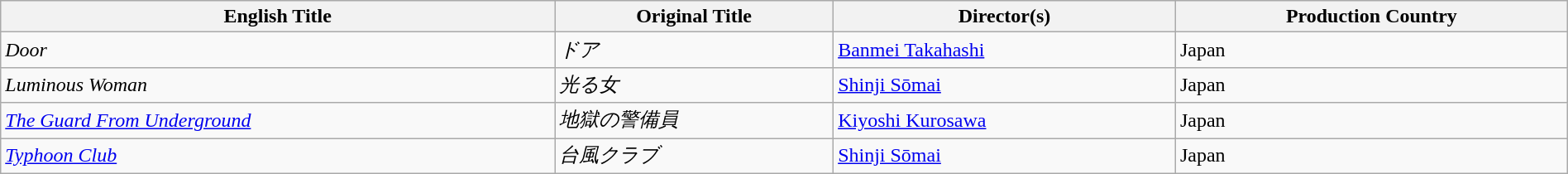<table class="sortable wikitable" style="width:100%; margin-bottom:4px">
<tr>
<th>English Title</th>
<th>Original Title</th>
<th>Director(s)</th>
<th>Production Country</th>
</tr>
<tr>
<td><em>Door</em></td>
<td><em>ドア</em></td>
<td><a href='#'>Banmei Takahashi</a></td>
<td>Japan</td>
</tr>
<tr>
<td><em>Luminous Woman</em></td>
<td><em>光る女</em></td>
<td><a href='#'>Shinji Sōmai</a></td>
<td>Japan</td>
</tr>
<tr>
<td><em><a href='#'>The Guard From Underground</a></em></td>
<td><em>地獄の警備員</em></td>
<td><a href='#'>Kiyoshi Kurosawa</a></td>
<td>Japan</td>
</tr>
<tr>
<td><em><a href='#'>Typhoon Club</a></em></td>
<td><em>台風クラブ</em></td>
<td><a href='#'>Shinji Sōmai</a></td>
<td>Japan</td>
</tr>
</table>
